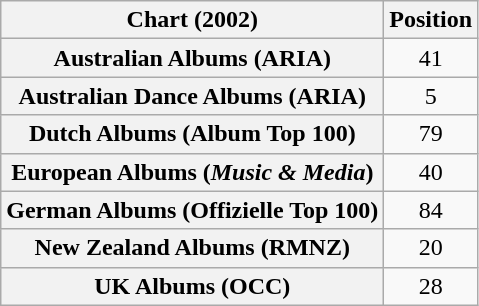<table class="wikitable sortable plainrowheaders" style="text-align:center">
<tr>
<th scope="col">Chart (2002)</th>
<th scope="col">Position</th>
</tr>
<tr>
<th scope="row">Australian Albums (ARIA)</th>
<td>41</td>
</tr>
<tr>
<th scope="row">Australian Dance Albums (ARIA)</th>
<td>5</td>
</tr>
<tr>
<th scope="row">Dutch Albums (Album Top 100)</th>
<td>79</td>
</tr>
<tr>
<th scope="row">European Albums (<em>Music & Media</em>)</th>
<td>40</td>
</tr>
<tr>
<th scope="row">German Albums (Offizielle Top 100)</th>
<td>84</td>
</tr>
<tr>
<th scope="row">New Zealand Albums (RMNZ)</th>
<td>20</td>
</tr>
<tr>
<th scope="row">UK Albums (OCC)</th>
<td>28</td>
</tr>
</table>
